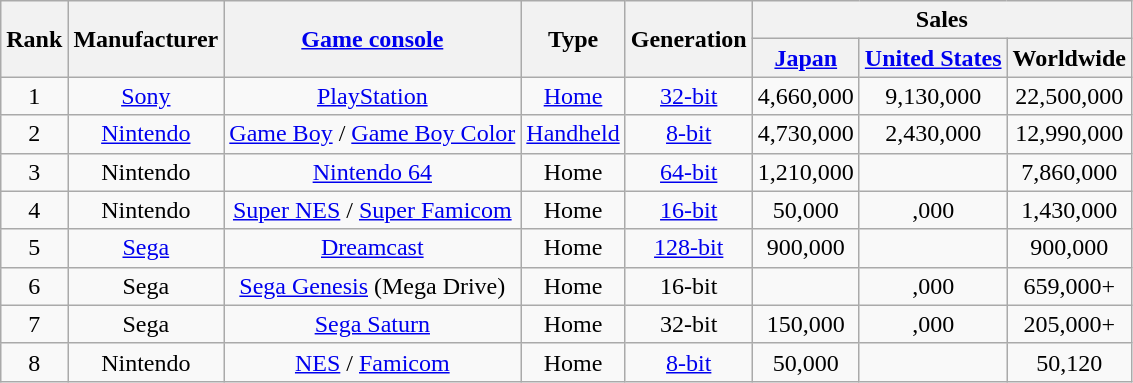<table class="wikitable sortable" style="text-align:center">
<tr>
<th rowspan="2">Rank</th>
<th rowspan="2">Manufacturer</th>
<th rowspan="2"><a href='#'>Game console</a></th>
<th rowspan="2">Type</th>
<th rowspan="2">Generation</th>
<th colspan="3">Sales</th>
</tr>
<tr>
<th data-sort-type="number"><a href='#'>Japan</a></th>
<th data-sort-type="number"><a href='#'>United States</a></th>
<th data-sort-type="number">Worldwide</th>
</tr>
<tr>
<td>1</td>
<td><a href='#'>Sony</a></td>
<td><a href='#'>PlayStation</a></td>
<td><a href='#'>Home</a></td>
<td><a href='#'>32-bit</a></td>
<td>4,660,000</td>
<td>9,130,000</td>
<td>22,500,000</td>
</tr>
<tr>
<td>2</td>
<td><a href='#'>Nintendo</a></td>
<td><a href='#'>Game Boy</a> / <a href='#'>Game Boy Color</a></td>
<td><a href='#'>Handheld</a></td>
<td><a href='#'>8-bit</a></td>
<td>4,730,000</td>
<td>2,430,000</td>
<td>12,990,000</td>
</tr>
<tr>
<td>3</td>
<td>Nintendo</td>
<td><a href='#'>Nintendo 64</a></td>
<td>Home</td>
<td><a href='#'>64-bit</a></td>
<td>1,210,000</td>
<td></td>
<td>7,860,000</td>
</tr>
<tr>
<td>4</td>
<td>Nintendo</td>
<td><a href='#'>Super NES</a> / <a href='#'>Super Famicom</a></td>
<td>Home</td>
<td><a href='#'>16-bit</a></td>
<td>50,000</td>
<td>,000</td>
<td>1,430,000</td>
</tr>
<tr>
<td>5</td>
<td><a href='#'>Sega</a></td>
<td><a href='#'>Dreamcast</a></td>
<td>Home</td>
<td><a href='#'>128-bit</a></td>
<td>900,000</td>
<td></td>
<td>900,000</td>
</tr>
<tr>
<td>6</td>
<td>Sega</td>
<td><a href='#'>Sega Genesis</a> (Mega Drive)</td>
<td>Home</td>
<td>16-bit</td>
<td></td>
<td>,000</td>
<td>659,000+</td>
</tr>
<tr>
<td>7</td>
<td>Sega</td>
<td><a href='#'>Sega Saturn</a></td>
<td>Home</td>
<td>32-bit</td>
<td>150,000</td>
<td>,000</td>
<td>205,000+</td>
</tr>
<tr>
<td>8</td>
<td>Nintendo</td>
<td><a href='#'>NES</a> / <a href='#'>Famicom</a></td>
<td>Home</td>
<td><a href='#'>8-bit</a></td>
<td>50,000</td>
<td></td>
<td>50,120</td>
</tr>
</table>
